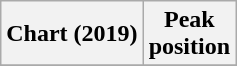<table class="wikitable plainrowheaders">
<tr>
<th>Chart (2019)</th>
<th>Peak<br>position</th>
</tr>
<tr>
</tr>
</table>
